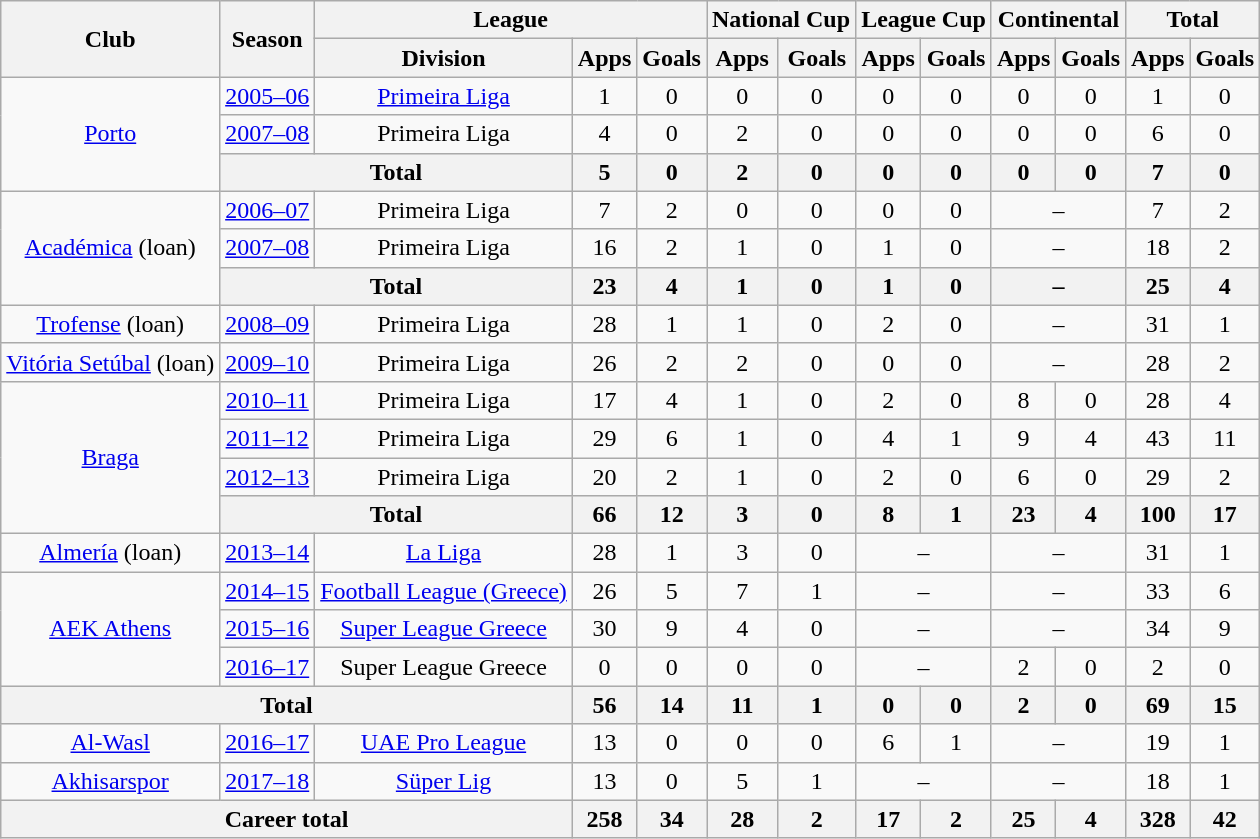<table class="wikitable" style="font-size:100%; text-align: center">
<tr>
<th rowspan="2">Club</th>
<th rowspan="2">Season</th>
<th colspan="3">League</th>
<th colspan="2">National Cup</th>
<th colspan="2">League Cup</th>
<th colspan="2">Continental</th>
<th colspan="2">Total</th>
</tr>
<tr>
<th>Division</th>
<th>Apps</th>
<th>Goals</th>
<th>Apps</th>
<th>Goals</th>
<th>Apps</th>
<th>Goals</th>
<th>Apps</th>
<th>Goals</th>
<th>Apps</th>
<th>Goals</th>
</tr>
<tr>
<td rowspan="3"><a href='#'>Porto</a></td>
<td><a href='#'>2005–06</a></td>
<td><a href='#'>Primeira Liga</a></td>
<td>1</td>
<td>0</td>
<td>0</td>
<td>0</td>
<td>0</td>
<td>0</td>
<td>0</td>
<td>0</td>
<td>1</td>
<td>0</td>
</tr>
<tr>
<td><a href='#'>2007–08</a></td>
<td>Primeira Liga</td>
<td>4</td>
<td>0</td>
<td>2</td>
<td>0</td>
<td>0</td>
<td>0</td>
<td>0</td>
<td>0</td>
<td>6</td>
<td>0</td>
</tr>
<tr>
<th colspan="2">Total</th>
<th>5</th>
<th>0</th>
<th>2</th>
<th>0</th>
<th>0</th>
<th>0</th>
<th>0</th>
<th>0</th>
<th>7</th>
<th>0</th>
</tr>
<tr>
<td rowspan="3"><a href='#'>Académica</a> (loan)</td>
<td><a href='#'>2006–07</a></td>
<td>Primeira Liga</td>
<td>7</td>
<td>2</td>
<td>0</td>
<td>0</td>
<td>0</td>
<td>0</td>
<td colspan="2">–</td>
<td>7</td>
<td>2</td>
</tr>
<tr>
<td><a href='#'>2007–08</a></td>
<td>Primeira Liga</td>
<td>16</td>
<td>2</td>
<td>1</td>
<td>0</td>
<td>1</td>
<td>0</td>
<td colspan="2">–</td>
<td>18</td>
<td>2</td>
</tr>
<tr>
<th colspan="2">Total</th>
<th>23</th>
<th>4</th>
<th>1</th>
<th>0</th>
<th>1</th>
<th>0</th>
<th colspan="2">–</th>
<th>25</th>
<th>4</th>
</tr>
<tr>
<td><a href='#'>Trofense</a> (loan)</td>
<td><a href='#'>2008–09</a></td>
<td>Primeira Liga</td>
<td>28</td>
<td>1</td>
<td>1</td>
<td>0</td>
<td>2</td>
<td>0</td>
<td colspan="2">–</td>
<td>31</td>
<td>1</td>
</tr>
<tr>
<td><a href='#'>Vitória Setúbal</a> (loan)</td>
<td><a href='#'>2009–10</a></td>
<td>Primeira Liga</td>
<td>26</td>
<td>2</td>
<td>2</td>
<td>0</td>
<td>0</td>
<td>0</td>
<td colspan="2">–</td>
<td>28</td>
<td>2</td>
</tr>
<tr>
<td rowspan="4"><a href='#'>Braga</a></td>
<td><a href='#'>2010–11</a></td>
<td>Primeira Liga</td>
<td>17</td>
<td>4</td>
<td>1</td>
<td>0</td>
<td>2</td>
<td>0</td>
<td>8</td>
<td>0</td>
<td>28</td>
<td>4</td>
</tr>
<tr>
<td><a href='#'>2011–12</a></td>
<td>Primeira Liga</td>
<td>29</td>
<td>6</td>
<td>1</td>
<td>0</td>
<td>4</td>
<td>1</td>
<td>9</td>
<td>4</td>
<td>43</td>
<td>11</td>
</tr>
<tr>
<td><a href='#'>2012–13</a></td>
<td>Primeira Liga</td>
<td>20</td>
<td>2</td>
<td>1</td>
<td>0</td>
<td>2</td>
<td>0</td>
<td>6</td>
<td>0</td>
<td>29</td>
<td>2</td>
</tr>
<tr>
<th colspan="2">Total</th>
<th>66</th>
<th>12</th>
<th>3</th>
<th>0</th>
<th>8</th>
<th>1</th>
<th>23</th>
<th>4</th>
<th>100</th>
<th>17</th>
</tr>
<tr>
<td><a href='#'>Almería</a> (loan)</td>
<td><a href='#'>2013–14</a></td>
<td><a href='#'>La Liga</a></td>
<td>28</td>
<td>1</td>
<td>3</td>
<td>0</td>
<td colspan="2">–</td>
<td colspan="2">–</td>
<td>31</td>
<td>1</td>
</tr>
<tr>
<td rowspan="3"><a href='#'>AEK Athens</a></td>
<td><a href='#'>2014–15</a></td>
<td><a href='#'>Football League (Greece)</a></td>
<td>26</td>
<td>5</td>
<td>7</td>
<td>1</td>
<td colspan="2">–</td>
<td colspan="2">–</td>
<td>33</td>
<td>6</td>
</tr>
<tr>
<td><a href='#'>2015–16</a></td>
<td><a href='#'>Super League Greece</a></td>
<td>30</td>
<td>9</td>
<td>4</td>
<td>0</td>
<td colspan="2">–</td>
<td colspan="2">–</td>
<td>34</td>
<td>9</td>
</tr>
<tr>
<td><a href='#'>2016–17</a></td>
<td>Super League Greece</td>
<td>0</td>
<td>0</td>
<td>0</td>
<td>0</td>
<td colspan="2">–</td>
<td>2</td>
<td>0</td>
<td>2</td>
<td>0</td>
</tr>
<tr>
<th colspan="3">Total</th>
<th>56</th>
<th>14</th>
<th>11</th>
<th>1</th>
<th>0</th>
<th>0</th>
<th>2</th>
<th>0</th>
<th>69</th>
<th>15</th>
</tr>
<tr>
<td><a href='#'>Al-Wasl</a></td>
<td><a href='#'>2016–17</a></td>
<td><a href='#'>UAE Pro League</a></td>
<td>13</td>
<td>0</td>
<td>0</td>
<td>0</td>
<td>6</td>
<td>1</td>
<td colspan="2">–</td>
<td>19</td>
<td>1</td>
</tr>
<tr>
<td><a href='#'>Akhisarspor</a></td>
<td><a href='#'>2017–18</a></td>
<td><a href='#'>Süper Lig</a></td>
<td>13</td>
<td>0</td>
<td>5</td>
<td>1</td>
<td colspan="2">–</td>
<td colspan="2">–</td>
<td>18</td>
<td>1</td>
</tr>
<tr>
<th colspan="3">Career total</th>
<th>258</th>
<th>34</th>
<th>28</th>
<th>2</th>
<th>17</th>
<th>2</th>
<th>25</th>
<th>4</th>
<th>328</th>
<th>42</th>
</tr>
</table>
